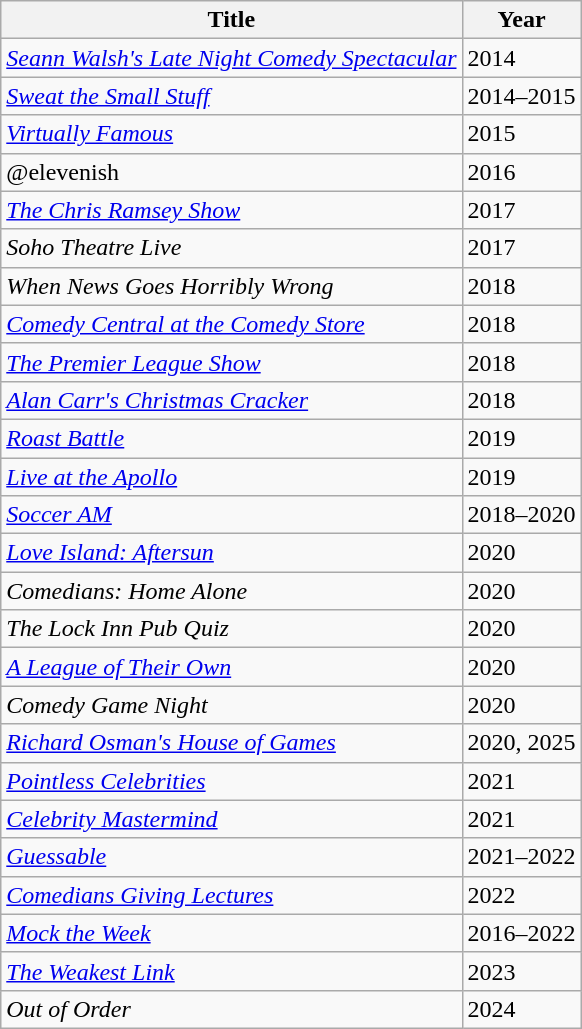<table class="wikitable">
<tr>
<th>Title</th>
<th>Year</th>
</tr>
<tr>
<td><em><a href='#'>Seann Walsh's Late Night Comedy Spectacular</a></em></td>
<td>2014</td>
</tr>
<tr>
<td><em><a href='#'>Sweat the Small Stuff</a></em></td>
<td>2014–2015</td>
</tr>
<tr>
<td><em><a href='#'>Virtually Famous</a></em></td>
<td>2015</td>
</tr>
<tr>
<td>@elevenish</td>
<td>2016</td>
</tr>
<tr>
<td><em><a href='#'>The Chris Ramsey Show</a></em></td>
<td>2017</td>
</tr>
<tr>
<td><em>Soho Theatre Live</em></td>
<td>2017</td>
</tr>
<tr>
<td><em>When News Goes Horribly Wrong</em></td>
<td>2018</td>
</tr>
<tr>
<td><em><a href='#'>Comedy Central at the Comedy Store</a></em></td>
<td>2018</td>
</tr>
<tr>
<td><em><a href='#'>The Premier League Show</a></em></td>
<td>2018</td>
</tr>
<tr>
<td><em><a href='#'>Alan Carr's Christmas Cracker</a></em></td>
<td>2018</td>
</tr>
<tr>
<td><em><a href='#'>Roast Battle</a></em></td>
<td>2019</td>
</tr>
<tr>
<td><em><a href='#'>Live at the Apollo</a></em></td>
<td>2019</td>
</tr>
<tr>
<td><em><a href='#'>Soccer AM</a></em></td>
<td>2018–2020</td>
</tr>
<tr>
<td><em><a href='#'>Love Island: Aftersun</a></em></td>
<td>2020</td>
</tr>
<tr>
<td><em>Comedians: Home Alone</em></td>
<td>2020</td>
</tr>
<tr>
<td><em>The Lock Inn Pub Quiz</em></td>
<td>2020</td>
</tr>
<tr>
<td><em><a href='#'>A League of Their Own</a></em></td>
<td>2020</td>
</tr>
<tr>
<td><em>Comedy Game Night</em></td>
<td>2020</td>
</tr>
<tr>
<td><em><a href='#'>Richard Osman's House of Games</a></em></td>
<td>2020, 2025</td>
</tr>
<tr>
<td><em><a href='#'>Pointless Celebrities</a></em></td>
<td>2021</td>
</tr>
<tr>
<td><em><a href='#'>Celebrity Mastermind</a></em></td>
<td>2021</td>
</tr>
<tr>
<td><em><a href='#'>Guessable</a></em></td>
<td>2021–2022</td>
</tr>
<tr>
<td><em><a href='#'>Comedians Giving Lectures</a></em></td>
<td>2022</td>
</tr>
<tr>
<td><em><a href='#'>Mock the Week</a></em></td>
<td>2016–2022</td>
</tr>
<tr>
<td><em><a href='#'>The Weakest Link</a></em></td>
<td>2023</td>
</tr>
<tr>
<td><em>Out of Order</em></td>
<td>2024</td>
</tr>
</table>
